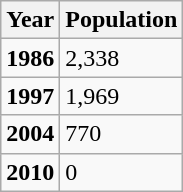<table class="wikitable">
<tr>
<th>Year</th>
<th>Population</th>
</tr>
<tr>
<td><strong>1986</strong></td>
<td>2,338</td>
</tr>
<tr>
<td><strong>1997</strong></td>
<td>1,969</td>
</tr>
<tr>
<td><strong>2004</strong></td>
<td>770</td>
</tr>
<tr>
<td><strong>2010</strong></td>
<td>0</td>
</tr>
</table>
